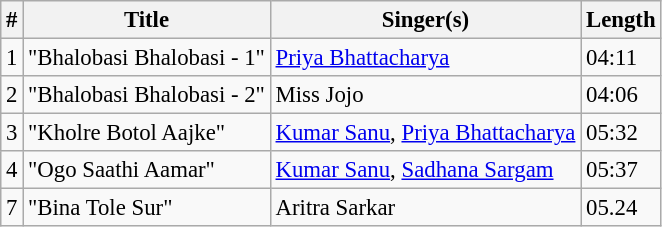<table class="wikitable" style="font-size:95%;">
<tr>
<th>#</th>
<th>Title</th>
<th>Singer(s)</th>
<th>Length</th>
</tr>
<tr>
<td>1</td>
<td>"Bhalobasi Bhalobasi - 1"</td>
<td><a href='#'>Priya Bhattacharya</a></td>
<td>04:11</td>
</tr>
<tr>
<td>2</td>
<td>"Bhalobasi Bhalobasi - 2"</td>
<td>Miss Jojo</td>
<td>04:06</td>
</tr>
<tr>
<td>3</td>
<td>"Kholre Botol Aajke"</td>
<td><a href='#'>Kumar Sanu</a>, <a href='#'>Priya Bhattacharya</a></td>
<td>05:32</td>
</tr>
<tr>
<td>4</td>
<td>"Ogo Saathi Aamar"</td>
<td><a href='#'>Kumar Sanu</a>, <a href='#'>Sadhana Sargam</a></td>
<td>05:37</td>
</tr>
<tr>
<td>7</td>
<td>"Bina Tole Sur"</td>
<td>Aritra Sarkar</td>
<td>05.24</td>
</tr>
</table>
